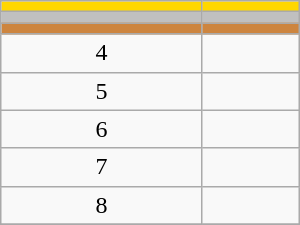<table class="wikitable" style="width:200px;">
<tr style="background:gold;">
<td align=center></td>
<td></td>
</tr>
<tr style="background:silver;">
<td align=center></td>
<td></td>
</tr>
<tr style="background:peru;">
<td align=center></td>
<td></td>
</tr>
<tr>
<td align=center>4</td>
<td></td>
</tr>
<tr>
<td align=center>5</td>
<td></td>
</tr>
<tr>
<td align=center>6</td>
<td></td>
</tr>
<tr>
<td align=center>7</td>
<td></td>
</tr>
<tr>
<td align=center>8</td>
<td></td>
</tr>
<tr>
</tr>
</table>
